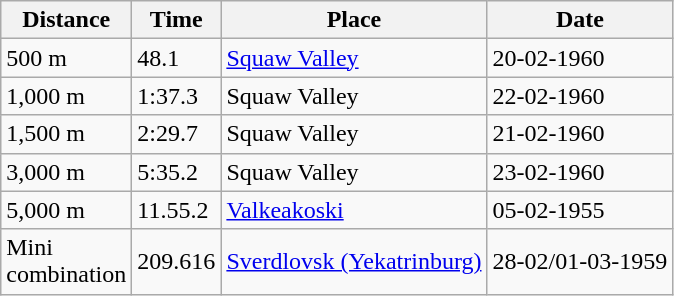<table class="wikitable">
<tr>
<th>Distance</th>
<th>Time</th>
<th>Place</th>
<th>Date</th>
</tr>
<tr>
<td>500 m</td>
<td>48.1</td>
<td><a href='#'>Squaw Valley</a></td>
<td>20-02-1960</td>
</tr>
<tr>
<td>1,000 m</td>
<td>1:37.3</td>
<td>Squaw Valley</td>
<td>22-02-1960</td>
</tr>
<tr>
<td>1,500 m</td>
<td>2:29.7</td>
<td>Squaw Valley</td>
<td>21-02-1960</td>
</tr>
<tr>
<td>3,000 m</td>
<td>5:35.2</td>
<td>Squaw Valley</td>
<td>23-02-1960</td>
</tr>
<tr>
<td>5,000 m</td>
<td>11.55.2</td>
<td><a href='#'>Valkeakoski</a></td>
<td>05-02-1955</td>
</tr>
<tr>
<td>Mini<br>combination</td>
<td>209.616</td>
<td><a href='#'>Sverdlovsk (Yekatrinburg)</a></td>
<td>28-02/01-03-1959</td>
</tr>
</table>
